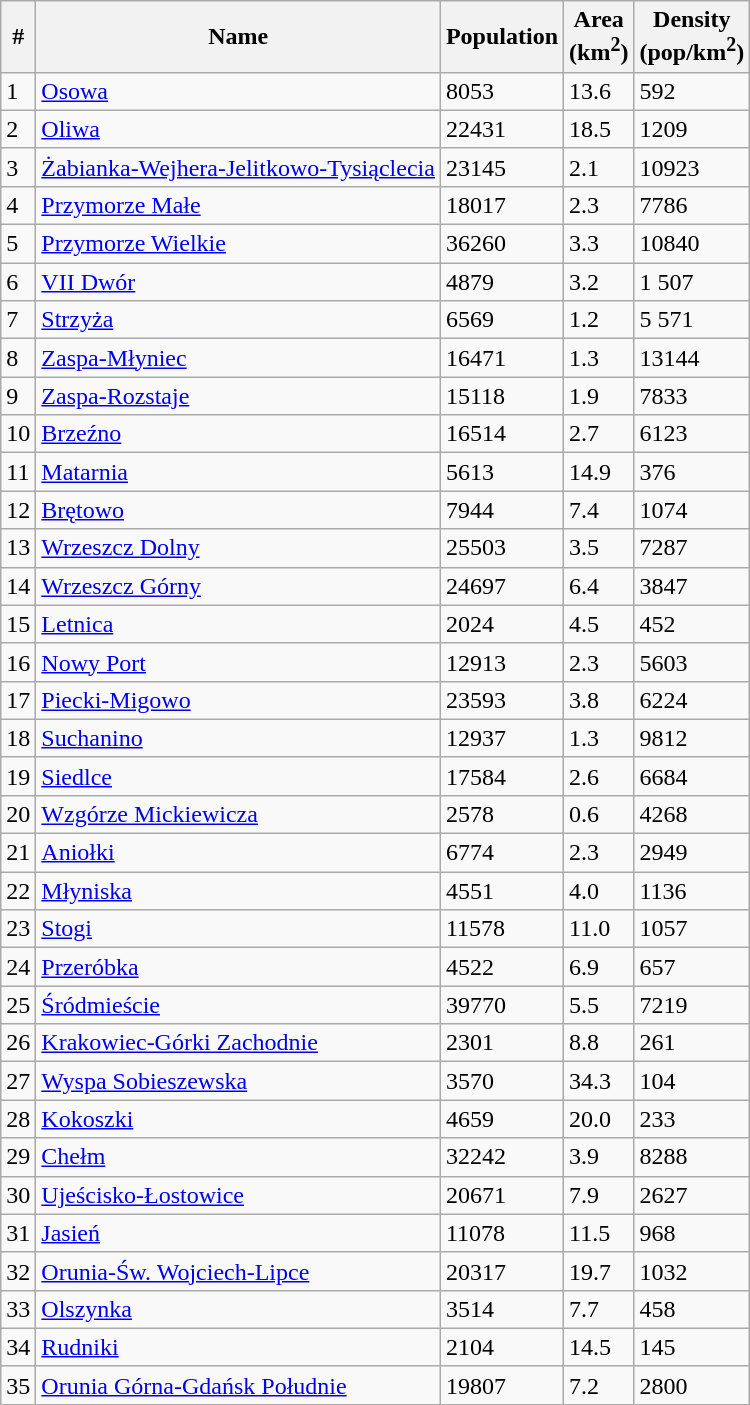<table class="wikitable sortable">
<tr>
<th>#</th>
<th>Name</th>
<th>Population</th>
<th>Area<br>(km<sup>2</sup>)</th>
<th>Density<br>(pop/km<sup>2</sup>)</th>
</tr>
<tr>
<td>1</td>
<td><a href='#'>Osowa</a></td>
<td>8053</td>
<td>13.6</td>
<td>592</td>
</tr>
<tr>
<td>2</td>
<td><a href='#'>Oliwa</a></td>
<td>22431</td>
<td>18.5</td>
<td>1209</td>
</tr>
<tr>
<td>3</td>
<td><a href='#'>Żabianka-Wejhera-Jelitkowo-Tysiąclecia</a></td>
<td>23145</td>
<td>2.1</td>
<td>10923</td>
</tr>
<tr>
<td>4</td>
<td><a href='#'>Przymorze Małe</a></td>
<td>18017</td>
<td>2.3</td>
<td>7786</td>
</tr>
<tr>
<td>5</td>
<td><a href='#'>Przymorze Wielkie</a></td>
<td>36260</td>
<td>3.3</td>
<td>10840</td>
</tr>
<tr>
<td>6</td>
<td><a href='#'>VII Dwór</a></td>
<td>4879</td>
<td>3.2</td>
<td>1 507</td>
</tr>
<tr>
<td>7</td>
<td><a href='#'>Strzyża</a></td>
<td>6569</td>
<td>1.2</td>
<td>5 571</td>
</tr>
<tr>
<td>8</td>
<td><a href='#'>Zaspa-Młyniec</a></td>
<td>16471</td>
<td>1.3</td>
<td>13144</td>
</tr>
<tr>
<td>9</td>
<td><a href='#'>Zaspa-Rozstaje</a></td>
<td>15118</td>
<td>1.9</td>
<td>7833</td>
</tr>
<tr>
<td>10</td>
<td><a href='#'>Brzeźno</a></td>
<td>16514</td>
<td>2.7</td>
<td>6123</td>
</tr>
<tr>
<td>11</td>
<td><a href='#'>Matarnia</a></td>
<td>5613</td>
<td>14.9</td>
<td>376</td>
</tr>
<tr>
<td>12</td>
<td><a href='#'>Brętowo</a></td>
<td>7944</td>
<td>7.4</td>
<td>1074</td>
</tr>
<tr>
<td>13</td>
<td><a href='#'>Wrzeszcz Dolny</a></td>
<td>25503</td>
<td>3.5</td>
<td>7287</td>
</tr>
<tr>
<td>14</td>
<td><a href='#'>Wrzeszcz Górny</a></td>
<td>24697</td>
<td>6.4</td>
<td>3847</td>
</tr>
<tr>
<td>15</td>
<td><a href='#'>Letnica</a></td>
<td>2024</td>
<td>4.5</td>
<td>452</td>
</tr>
<tr>
<td>16</td>
<td><a href='#'>Nowy Port</a></td>
<td>12913</td>
<td>2.3</td>
<td>5603</td>
</tr>
<tr>
<td>17</td>
<td><a href='#'>Piecki-Migowo</a></td>
<td>23593</td>
<td>3.8</td>
<td>6224</td>
</tr>
<tr>
<td>18</td>
<td><a href='#'>Suchanino</a></td>
<td>12937</td>
<td>1.3</td>
<td>9812</td>
</tr>
<tr>
<td>19</td>
<td><a href='#'>Siedlce</a></td>
<td>17584</td>
<td>2.6</td>
<td>6684</td>
</tr>
<tr>
<td>20</td>
<td><a href='#'>Wzgórze Mickiewicza</a></td>
<td>2578</td>
<td>0.6</td>
<td>4268</td>
</tr>
<tr>
<td>21</td>
<td><a href='#'>Aniołki</a></td>
<td>6774</td>
<td>2.3</td>
<td>2949</td>
</tr>
<tr>
<td>22</td>
<td><a href='#'>Młyniska</a></td>
<td>4551</td>
<td>4.0</td>
<td>1136</td>
</tr>
<tr>
<td>23</td>
<td><a href='#'>Stogi</a></td>
<td>11578</td>
<td>11.0</td>
<td>1057</td>
</tr>
<tr>
<td>24</td>
<td><a href='#'>Przeróbka</a></td>
<td>4522</td>
<td>6.9</td>
<td>657</td>
</tr>
<tr>
<td>25</td>
<td><a href='#'>Śródmieście</a></td>
<td>39770</td>
<td>5.5</td>
<td>7219</td>
</tr>
<tr>
<td>26</td>
<td><a href='#'>Krakowiec-Górki Zachodnie</a></td>
<td>2301</td>
<td>8.8</td>
<td>261</td>
</tr>
<tr>
<td>27</td>
<td><a href='#'>Wyspa Sobieszewska</a></td>
<td>3570</td>
<td>34.3</td>
<td>104</td>
</tr>
<tr>
<td>28</td>
<td><a href='#'>Kokoszki</a></td>
<td>4659</td>
<td>20.0</td>
<td>233</td>
</tr>
<tr>
<td>29</td>
<td><a href='#'>Chełm</a></td>
<td>32242</td>
<td>3.9</td>
<td>8288</td>
</tr>
<tr>
<td>30</td>
<td><a href='#'>Ujeścisko-Łostowice</a></td>
<td>20671</td>
<td>7.9</td>
<td>2627</td>
</tr>
<tr>
<td>31</td>
<td><a href='#'>Jasień</a></td>
<td>11078</td>
<td>11.5</td>
<td>968</td>
</tr>
<tr>
<td>32</td>
<td><a href='#'>Orunia-Św. Wojciech-Lipce</a></td>
<td>20317</td>
<td>19.7</td>
<td>1032</td>
</tr>
<tr>
<td>33</td>
<td><a href='#'>Olszynka</a></td>
<td>3514</td>
<td>7.7</td>
<td>458</td>
</tr>
<tr>
<td>34</td>
<td><a href='#'>Rudniki</a></td>
<td>2104</td>
<td>14.5</td>
<td>145</td>
</tr>
<tr>
<td>35</td>
<td><a href='#'>Orunia Górna-Gdańsk Południe</a></td>
<td>19807</td>
<td>7.2</td>
<td>2800</td>
</tr>
</table>
